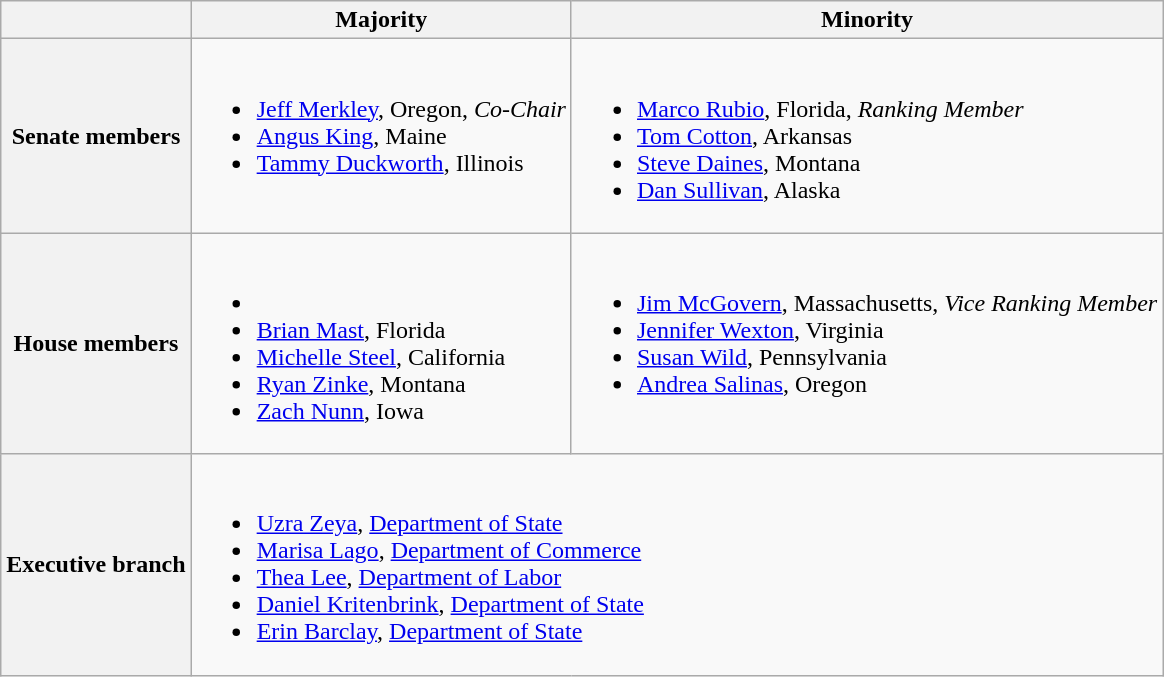<table class=wikitable>
<tr>
<th></th>
<th>Majority</th>
<th>Minority</th>
</tr>
<tr>
<th>Senate members</th>
<td valign="top" ><br><ul><li><a href='#'>Jeff Merkley</a>, Oregon, <em>Co-Chair</em></li><li><a href='#'>Angus King</a>, Maine</li><li><a href='#'>Tammy Duckworth</a>, Illinois</li></ul></td>
<td valign="top" ><br><ul><li><a href='#'>Marco Rubio</a>, Florida, <em>Ranking Member</em></li><li><a href='#'>Tom Cotton</a>, Arkansas</li><li><a href='#'>Steve Daines</a>, Montana</li><li><a href='#'>Dan Sullivan</a>, Alaska</li></ul></td>
</tr>
<tr>
<th>House members</th>
<td valign="top" ><br><ul><li></li><li><a href='#'>Brian Mast</a>, Florida</li><li><a href='#'>Michelle Steel</a>, California</li><li><a href='#'>Ryan Zinke</a>, Montana</li><li><a href='#'>Zach Nunn</a>, Iowa</li></ul></td>
<td valign="top" ><br><ul><li><a href='#'>Jim McGovern</a>, Massachusetts, <em>Vice Ranking Member</em></li><li><a href='#'>Jennifer Wexton</a>, Virginia</li><li><a href='#'>Susan Wild</a>, Pennsylvania</li><li><a href='#'>Andrea Salinas</a>, Oregon</li></ul></td>
</tr>
<tr>
<th>Executive branch</th>
<td colspan=2><br><ul><li><a href='#'>Uzra Zeya</a>, <a href='#'>Department of State</a></li><li><a href='#'>Marisa Lago</a>, <a href='#'>Department of Commerce</a></li><li><a href='#'>Thea Lee</a>, <a href='#'>Department of Labor</a></li><li><a href='#'>Daniel Kritenbrink</a>, <a href='#'>Department of State</a></li><li><a href='#'>Erin Barclay</a>, <a href='#'>Department of State</a></li></ul></td>
</tr>
</table>
